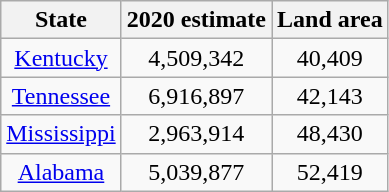<table class="wikitable" style="text-align:center">
<tr>
<th>State</th>
<th>2020 estimate</th>
<th>Land area</th>
</tr>
<tr>
<td><a href='#'>Kentucky</a></td>
<td>4,509,342</td>
<td>40,409</td>
</tr>
<tr>
<td><a href='#'>Tennessee</a></td>
<td>6,916,897</td>
<td>42,143</td>
</tr>
<tr>
<td><a href='#'>Mississippi</a></td>
<td>2,963,914</td>
<td>48,430</td>
</tr>
<tr>
<td><a href='#'>Alabama</a></td>
<td>5,039,877</td>
<td>52,419</td>
</tr>
</table>
